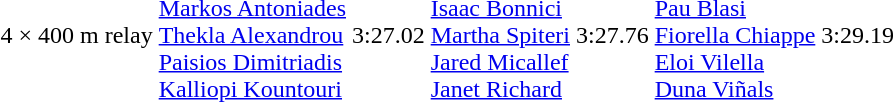<table>
<tr>
<td>4 × 400 m relay</td>
<td><br><a href='#'>Markos Antoniades</a><br><a href='#'>Thekla Alexandrou</a><br><a href='#'>Paisios Dimitriadis</a><br><a href='#'>Kalliopi Kountouri</a></td>
<td>3:27.02 </td>
<td><br><a href='#'>Isaac Bonnici</a><br><a href='#'>Martha Spiteri</a><br><a href='#'>Jared Micallef</a><br><a href='#'>Janet Richard</a></td>
<td>3:27.76</td>
<td><br><a href='#'>Pau Blasi</a><br><a href='#'>Fiorella Chiappe</a><br><a href='#'>Eloi Vilella</a><br><a href='#'>Duna Viñals</a></td>
<td>3:29.19</td>
</tr>
</table>
